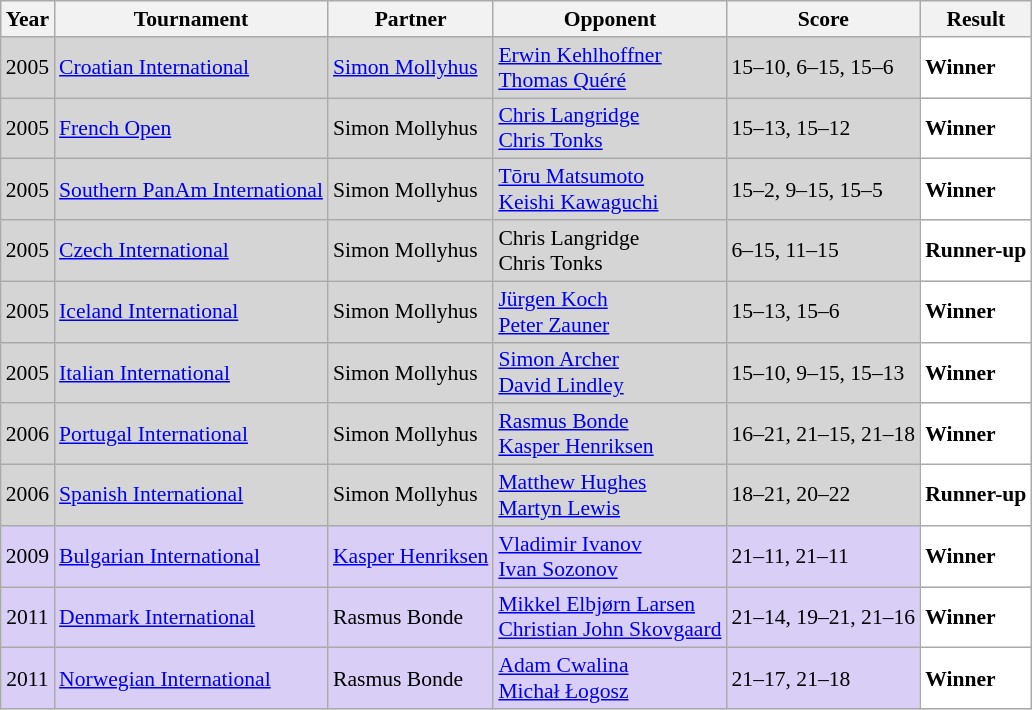<table class="sortable wikitable" style="font-size: 90%;">
<tr>
<th>Year</th>
<th>Tournament</th>
<th>Partner</th>
<th>Opponent</th>
<th>Score</th>
<th>Result</th>
</tr>
<tr style="background:#D5D5D5">
<td align="center">2005</td>
<td align="left"><a href='#'>Croatian International</a></td>
<td align="left"> <a href='#'>Simon Mollyhus</a></td>
<td align="left"> <a href='#'>Erwin Kehlhoffner</a><br> <a href='#'>Thomas Quéré</a></td>
<td align="left">15–10, 6–15, 15–6</td>
<td style="text-align:left; background:white"> <strong>Winner</strong></td>
</tr>
<tr style="background:#D5D5D5">
<td align="center">2005</td>
<td align="left"><a href='#'>French Open</a></td>
<td align="left"> Simon Mollyhus</td>
<td align="left"> <a href='#'>Chris Langridge</a><br> <a href='#'>Chris Tonks</a></td>
<td align="left">15–13, 15–12</td>
<td style="text-align:left; background:white"> <strong>Winner</strong></td>
</tr>
<tr style="background:#D5D5D5">
<td align="center">2005</td>
<td align="left"><a href='#'>Southern PanAm International</a></td>
<td align="left"> Simon Mollyhus</td>
<td align="left"> <a href='#'>Tōru Matsumoto</a><br> <a href='#'>Keishi Kawaguchi</a></td>
<td align="left">15–2, 9–15, 15–5</td>
<td style="text-align:left; background:white"> <strong>Winner</strong></td>
</tr>
<tr style="background:#D5D5D5">
<td align="center">2005</td>
<td align="left"><a href='#'>Czech International</a></td>
<td align="left"> Simon Mollyhus</td>
<td align="left"> Chris Langridge<br> Chris Tonks</td>
<td align="left">6–15, 11–15</td>
<td style="text-align:left; background:white"> <strong>Runner-up</strong></td>
</tr>
<tr style="background:#D5D5D5">
<td align="center">2005</td>
<td align="left"><a href='#'>Iceland International</a></td>
<td align="left"> Simon Mollyhus</td>
<td align="left"> <a href='#'>Jürgen Koch</a><br> <a href='#'>Peter Zauner</a></td>
<td align="left">15–13, 15–6</td>
<td style="text-align:left; background:white"> <strong>Winner</strong></td>
</tr>
<tr style="background:#D5D5D5">
<td align="center">2005</td>
<td align="left"><a href='#'>Italian International</a></td>
<td align="left"> Simon Mollyhus</td>
<td align="left"> <a href='#'>Simon Archer</a><br> <a href='#'>David Lindley</a></td>
<td align="left">15–10, 9–15, 15–13</td>
<td style="text-align:left; background:white"> <strong>Winner</strong></td>
</tr>
<tr style="background:#D5D5D5">
<td align="center">2006</td>
<td align="left"><a href='#'>Portugal International</a></td>
<td align="left"> Simon Mollyhus</td>
<td align="left"> <a href='#'>Rasmus Bonde</a><br> <a href='#'>Kasper Henriksen</a></td>
<td align="left">16–21, 21–15, 21–18</td>
<td style="text-align:left; background:white"> <strong>Winner</strong></td>
</tr>
<tr style="background:#D5D5D5">
<td align="center">2006</td>
<td align="left"><a href='#'>Spanish International</a></td>
<td align="left"> Simon Mollyhus</td>
<td align="left"> <a href='#'>Matthew Hughes</a><br> <a href='#'>Martyn Lewis</a></td>
<td align="left">18–21, 20–22</td>
<td style="text-align:left; background:white"> <strong>Runner-up</strong></td>
</tr>
<tr |- style="background:#D8CEF6">
<td align="center">2009</td>
<td align="left"><a href='#'>Bulgarian International</a></td>
<td align="left"> <a href='#'>Kasper Henriksen</a></td>
<td align="left"> <a href='#'>Vladimir Ivanov</a><br> <a href='#'>Ivan Sozonov</a></td>
<td align="left">21–11, 21–11</td>
<td style="text-align:left; background:white"> <strong>Winner</strong></td>
</tr>
<tr style="background:#D8CEF6">
<td align="center">2011</td>
<td align="left"><a href='#'>Denmark International</a></td>
<td align="left"> Rasmus Bonde</td>
<td align="left"> <a href='#'>Mikkel Elbjørn Larsen</a><br> <a href='#'>Christian John Skovgaard</a></td>
<td align="left">21–14, 19–21, 21–16</td>
<td style="text-align:left; background:white"> <strong>Winner</strong></td>
</tr>
<tr style="background:#D8CEF6">
<td align="center">2011</td>
<td align="left"><a href='#'>Norwegian International</a></td>
<td align="left"> Rasmus Bonde</td>
<td align="left"> <a href='#'>Adam Cwalina</a><br> <a href='#'>Michał Łogosz</a></td>
<td align="left">21–17, 21–18</td>
<td style="text-align:left; background:white"> <strong>Winner</strong></td>
</tr>
</table>
